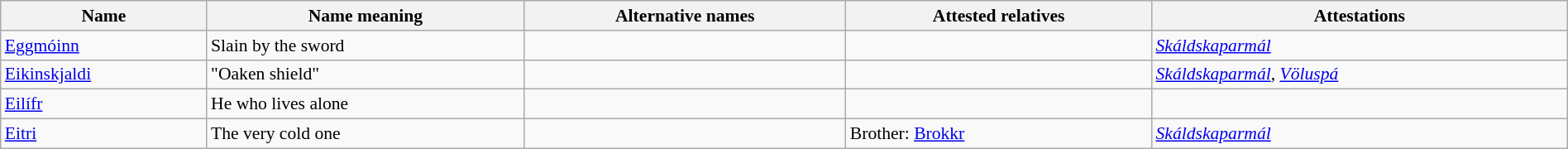<table class="wikitable sortable" style="font-size: 90%; width: 100%">
<tr>
<th>Name</th>
<th>Name meaning</th>
<th>Alternative names</th>
<th>Attested relatives</th>
<th>Attestations</th>
</tr>
<tr>
<td><a href='#'>Eggmóinn</a></td>
<td>Slain by the sword</td>
<td></td>
<td></td>
<td><em><a href='#'>Skáldskaparmál</a></em></td>
</tr>
<tr>
<td><a href='#'>Eikinskjaldi</a></td>
<td>"Oaken shield"</td>
<td></td>
<td></td>
<td><em><a href='#'>Skáldskaparmál</a></em>, <em><a href='#'>Völuspá</a></em></td>
</tr>
<tr>
<td><a href='#'>Eilífr</a></td>
<td>He who lives alone</td>
<td></td>
<td></td>
<td></td>
</tr>
<tr>
<td><a href='#'>Eitri</a></td>
<td>The very cold one</td>
<td></td>
<td>Brother: <a href='#'>Brokkr</a></td>
<td><em><a href='#'>Skáldskaparmál</a></em></td>
</tr>
</table>
